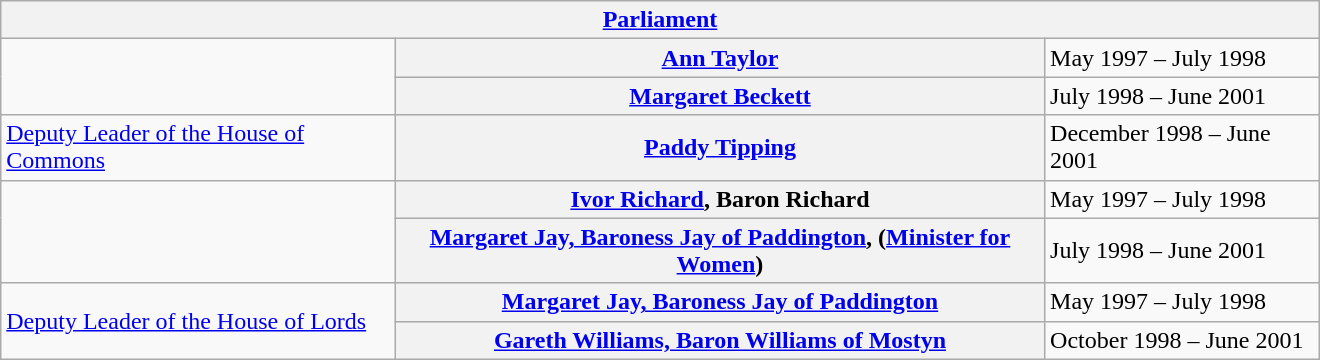<table class="wikitable plainrowheaders" width=100% style="max-width:55em;">
<tr>
<th colspan=4><a href='#'>Parliament</a></th>
</tr>
<tr>
<td rowspan="2"></td>
<th scope="row" style="font-weight:bold;"><a href='#'>Ann Taylor</a></th>
<td>May 1997 – July 1998</td>
</tr>
<tr>
<th scope="row" style="font-weight:bold;"><a href='#'>Margaret Beckett</a></th>
<td>July 1998 – June 2001</td>
</tr>
<tr>
<td><a href='#'>Deputy Leader of the House of Commons</a></td>
<th scope="row"><a href='#'>Paddy Tipping</a></th>
<td>December 1998 – June 2001</td>
</tr>
<tr>
<td rowspan="2"></td>
<th scope="row" style="font-weight:bold;"><a href='#'>Ivor Richard</a>, Baron Richard</th>
<td>May 1997 – July 1998</td>
</tr>
<tr>
<th scope="row" style="font-weight:bold;"><a href='#'>Margaret Jay, Baroness Jay of Paddington</a>, (<a href='#'>Minister for Women</a>)</th>
<td>July 1998 – June 2001</td>
</tr>
<tr>
<td rowspan="2"><a href='#'>Deputy Leader of the House of Lords</a></td>
<th scope="row"><a href='#'>Margaret Jay, Baroness Jay of Paddington</a></th>
<td>May 1997 – July 1998</td>
</tr>
<tr>
<th scope="row"><a href='#'>Gareth Williams, Baron Williams of Mostyn</a></th>
<td>October 1998 – June 2001</td>
</tr>
</table>
